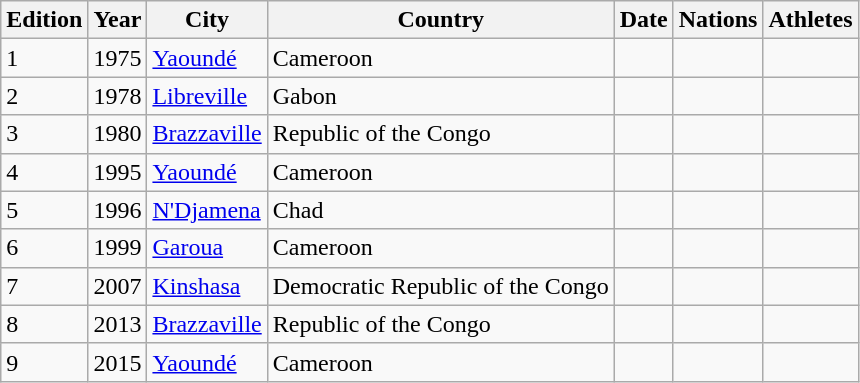<table class="wikitable">
<tr>
<th>Edition</th>
<th>Year</th>
<th>City</th>
<th>Country</th>
<th>Date</th>
<th>Nations</th>
<th>Athletes</th>
</tr>
<tr>
<td>1</td>
<td>1975</td>
<td><a href='#'>Yaoundé</a></td>
<td>Cameroon</td>
<td></td>
<td></td>
<td></td>
</tr>
<tr>
<td>2</td>
<td>1978</td>
<td><a href='#'>Libreville</a></td>
<td>Gabon</td>
<td></td>
<td></td>
<td></td>
</tr>
<tr>
<td>3</td>
<td>1980</td>
<td><a href='#'>Brazzaville</a></td>
<td>Republic of the Congo</td>
<td></td>
<td></td>
<td></td>
</tr>
<tr>
<td>4</td>
<td>1995</td>
<td><a href='#'>Yaoundé</a></td>
<td>Cameroon</td>
<td></td>
<td></td>
<td></td>
</tr>
<tr>
<td>5</td>
<td>1996</td>
<td><a href='#'>N'Djamena</a></td>
<td>Chad</td>
<td></td>
<td></td>
<td></td>
</tr>
<tr>
<td>6</td>
<td>1999</td>
<td><a href='#'>Garoua</a></td>
<td>Cameroon</td>
<td></td>
<td></td>
<td></td>
</tr>
<tr>
<td>7</td>
<td>2007</td>
<td><a href='#'>Kinshasa</a></td>
<td>Democratic Republic of the Congo</td>
<td></td>
<td></td>
<td></td>
</tr>
<tr>
<td>8</td>
<td>2013</td>
<td><a href='#'>Brazzaville</a></td>
<td>Republic of the Congo</td>
<td></td>
<td></td>
<td></td>
</tr>
<tr>
<td>9</td>
<td>2015</td>
<td><a href='#'>Yaoundé</a></td>
<td>Cameroon</td>
<td></td>
<td></td>
<td></td>
</tr>
</table>
